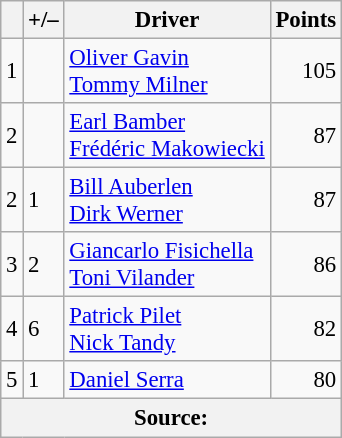<table class="wikitable" style="font-size: 95%;">
<tr>
<th scope="col"></th>
<th scope="col">+/–</th>
<th scope="col">Driver</th>
<th scope="col">Points</th>
</tr>
<tr>
<td align=center>1</td>
<td align="left"></td>
<td> <a href='#'>Oliver Gavin</a><br> <a href='#'>Tommy Milner</a></td>
<td align=right>105</td>
</tr>
<tr>
<td align=center>2</td>
<td align="left"></td>
<td> <a href='#'>Earl Bamber</a><br> <a href='#'>Frédéric Makowiecki</a></td>
<td align=right>87</td>
</tr>
<tr>
<td align=center>2</td>
<td align="left"> 1</td>
<td> <a href='#'>Bill Auberlen</a><br> <a href='#'>Dirk Werner</a></td>
<td align=right>87</td>
</tr>
<tr>
<td align=center>3</td>
<td align="left"> 2</td>
<td> <a href='#'>Giancarlo Fisichella</a><br> <a href='#'>Toni Vilander</a></td>
<td align=right>86</td>
</tr>
<tr>
<td align=center>4</td>
<td align="left"> 6</td>
<td> <a href='#'>Patrick Pilet</a><br> <a href='#'>Nick Tandy</a></td>
<td align=right>82</td>
</tr>
<tr>
<td align=center>5</td>
<td align="left"> 1</td>
<td> <a href='#'>Daniel Serra</a></td>
<td align=right>80</td>
</tr>
<tr>
<th colspan=5>Source:</th>
</tr>
</table>
